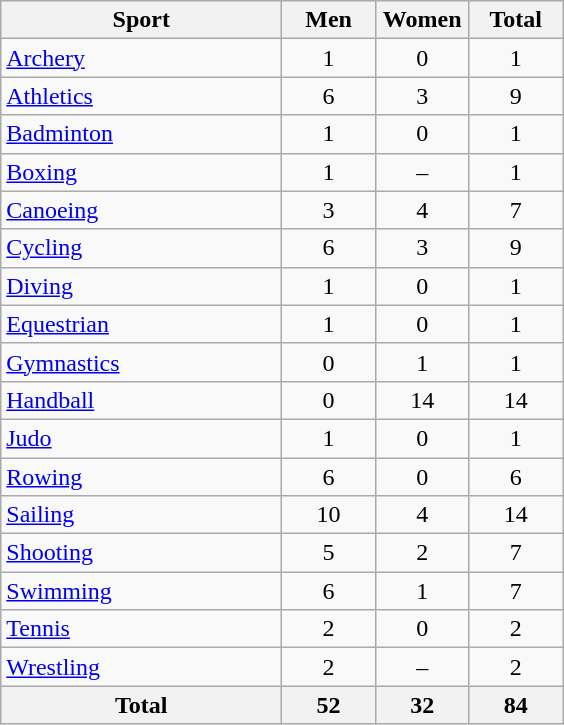<table class="wikitable sortable" style="text-align:center;">
<tr>
<th width=180>Sport</th>
<th width=55>Men</th>
<th width=55>Women</th>
<th width=55>Total</th>
</tr>
<tr>
<td align=left><a href='#'>Archery</a></td>
<td>1</td>
<td>0</td>
<td>1</td>
</tr>
<tr>
<td align=left><a href='#'>Athletics</a></td>
<td>6</td>
<td>3</td>
<td>9</td>
</tr>
<tr>
<td align=left><a href='#'>Badminton</a></td>
<td>1</td>
<td>0</td>
<td>1</td>
</tr>
<tr>
<td align=left><a href='#'>Boxing</a></td>
<td>1</td>
<td>–</td>
<td>1</td>
</tr>
<tr>
<td align=left><a href='#'>Canoeing</a></td>
<td>3</td>
<td>4</td>
<td>7</td>
</tr>
<tr>
<td align=left><a href='#'>Cycling</a></td>
<td>6</td>
<td>3</td>
<td>9</td>
</tr>
<tr>
<td align=left><a href='#'>Diving</a></td>
<td>1</td>
<td>0</td>
<td>1</td>
</tr>
<tr>
<td align=left><a href='#'>Equestrian</a></td>
<td>1</td>
<td>0</td>
<td>1</td>
</tr>
<tr>
<td align=left><a href='#'>Gymnastics</a></td>
<td>0</td>
<td>1</td>
<td>1</td>
</tr>
<tr>
<td align=left><a href='#'>Handball</a></td>
<td>0</td>
<td>14</td>
<td>14</td>
</tr>
<tr>
<td align=left><a href='#'>Judo</a></td>
<td>1</td>
<td>0</td>
<td>1</td>
</tr>
<tr>
<td align=left><a href='#'>Rowing</a></td>
<td>6</td>
<td>0</td>
<td>6</td>
</tr>
<tr>
<td align=left><a href='#'>Sailing</a></td>
<td>10</td>
<td>4</td>
<td>14</td>
</tr>
<tr>
<td align=left><a href='#'>Shooting</a></td>
<td>5</td>
<td>2</td>
<td>7</td>
</tr>
<tr>
<td align=left><a href='#'>Swimming</a></td>
<td>6</td>
<td>1</td>
<td>7</td>
</tr>
<tr>
<td align=left><a href='#'>Tennis</a></td>
<td>2</td>
<td>0</td>
<td>2</td>
</tr>
<tr>
<td align=left><a href='#'>Wrestling</a></td>
<td>2</td>
<td>–</td>
<td>2</td>
</tr>
<tr>
<th>Total</th>
<th>52</th>
<th>32</th>
<th>84</th>
</tr>
</table>
